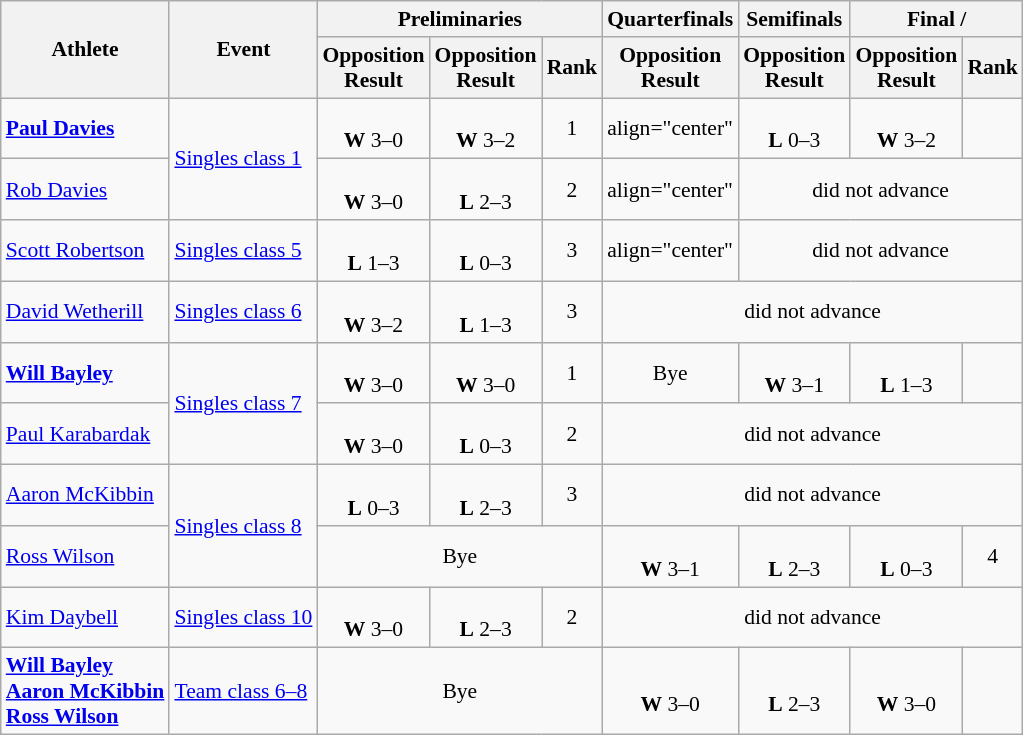<table class=wikitable style="font-size:90%">
<tr>
<th rowspan="2">Athlete</th>
<th rowspan="2">Event</th>
<th colspan="3">Preliminaries</th>
<th>Quarterfinals</th>
<th>Semifinals</th>
<th colspan="2">Final / </th>
</tr>
<tr>
<th>Opposition<br>Result</th>
<th>Opposition<br>Result</th>
<th>Rank</th>
<th>Opposition<br>Result</th>
<th>Opposition<br>Result</th>
<th>Opposition<br>Result</th>
<th>Rank</th>
</tr>
<tr>
<td><strong><a href='#'>Paul Davies</a></strong></td>
<td rowspan="2"><a href='#'>Singles class 1</a></td>
<td align="center"><br><strong>W</strong> 3–0</td>
<td align="center"><br><strong>W</strong> 3–2</td>
<td align="center">1</td>
<td>align="center" </td>
<td align="center"><br><strong>L</strong> 0–3</td>
<td align="center"><br><strong>W</strong> 3–2</td>
<td align="center"></td>
</tr>
<tr>
<td><a href='#'>Rob Davies</a></td>
<td align="center"><br><strong>W</strong> 3–0</td>
<td align="center"><br><strong>L</strong> 2–3</td>
<td align="center">2</td>
<td>align="center" </td>
<td align="center" colspan=3>did not advance</td>
</tr>
<tr>
<td><a href='#'>Scott Robertson</a></td>
<td><a href='#'>Singles class 5</a></td>
<td align="center"><br><strong>L</strong> 1–3</td>
<td align="center"><br><strong>L</strong> 0–3</td>
<td align="center">3</td>
<td>align="center" </td>
<td align="center" colspan=3>did not advance</td>
</tr>
<tr>
<td><a href='#'>David Wetherill</a></td>
<td><a href='#'>Singles class 6</a></td>
<td align="center"><br><strong>W</strong> 3–2</td>
<td align="center"><br><strong>L</strong> 1–3</td>
<td align="center">3</td>
<td align="center" colspan=4>did not advance</td>
</tr>
<tr>
<td><strong><a href='#'>Will Bayley</a></strong></td>
<td rowspan="2"><a href='#'>Singles class 7</a></td>
<td align="center"><br><strong>W</strong> 3–0</td>
<td align="center"><br><strong>W</strong> 3–0</td>
<td align="center">1</td>
<td align="center">Bye</td>
<td align="center"><br><strong>W</strong> 3–1</td>
<td align="center"><br><strong>L</strong> 1–3</td>
<td align="center"></td>
</tr>
<tr>
<td><a href='#'>Paul Karabardak</a></td>
<td align="center"><br><strong>W</strong> 3–0</td>
<td align="center"><br><strong>L</strong> 0–3</td>
<td align="center">2</td>
<td align="center" colspan=4>did not advance</td>
</tr>
<tr>
<td><a href='#'>Aaron McKibbin</a></td>
<td rowspan="2"><a href='#'>Singles class 8</a></td>
<td align="center"><br><strong>L</strong> 0–3</td>
<td align="center"><br><strong>L</strong> 2–3</td>
<td align="center">3</td>
<td align="center" colspan=4>did not advance</td>
</tr>
<tr>
<td><a href='#'>Ross Wilson</a></td>
<td align="center" colspan="3">Bye</td>
<td align="center"><br><strong>W</strong> 3–1</td>
<td align="center"><br><strong>L</strong> 2–3</td>
<td align="center"><br><strong>L</strong> 0–3</td>
<td align="center">4</td>
</tr>
<tr>
<td><a href='#'>Kim Daybell</a></td>
<td><a href='#'>Singles class 10</a></td>
<td align="center"><br><strong>W</strong> 3–0</td>
<td align="center"><br><strong>L</strong> 2–3</td>
<td align="center">2</td>
<td align="center" colspan=4>did not advance</td>
</tr>
<tr>
<td><strong><a href='#'>Will Bayley</a><br><a href='#'>Aaron McKibbin</a><br><a href='#'>Ross Wilson</a></strong></td>
<td><a href='#'>Team class 6–8</a></td>
<td align="center" colspan="3">Bye</td>
<td align="center"><br><strong>W</strong> 3–0</td>
<td align="center"><br><strong>L</strong> 2–3</td>
<td align="center"><br><strong>W</strong> 3–0</td>
<td align="center"></td>
</tr>
</table>
